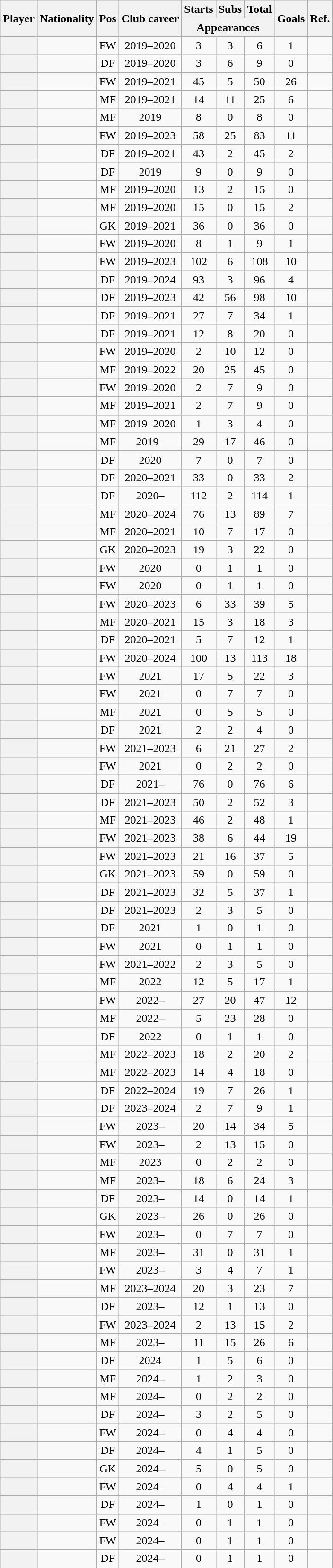<table class="wikitable sortable plainrowheaders" style="text-align:center;">
<tr>
<th scope=col rowspan="2">Player</th>
<th scope=col rowspan="2">Nationality</th>
<th scope=col rowspan="2">Pos</th>
<th scope=col rowspan="2">Club career</th>
<th scope=col>Starts</th>
<th scope=col>Subs</th>
<th scope=col>Total</th>
<th rowspan="2" scope=col>Goals</th>
<th rowspan="2" scope=col class=unsortable>Ref.</th>
</tr>
<tr class=unsortable>
<th scope=col colspan="3">Appearances</th>
</tr>
<tr>
<th scope=row></th>
<td align="left"></td>
<td>FW</td>
<td>2019–2020</td>
<td>3</td>
<td>3</td>
<td>6</td>
<td>1</td>
<td></td>
</tr>
<tr>
<th scope=row></th>
<td align="left"></td>
<td>DF</td>
<td>2019–2020</td>
<td>3</td>
<td>6</td>
<td>9</td>
<td>0</td>
<td></td>
</tr>
<tr>
<th scope=row></th>
<td align="left"></td>
<td>FW</td>
<td>2019–2021</td>
<td>45</td>
<td>5</td>
<td>50</td>
<td>26</td>
<td></td>
</tr>
<tr>
<th scope=row></th>
<td align="left"></td>
<td>MF</td>
<td>2019–2021</td>
<td>14</td>
<td>11</td>
<td>25</td>
<td>6</td>
<td></td>
</tr>
<tr>
<th scope=row></th>
<td align="left"></td>
<td>MF</td>
<td>2019</td>
<td>8</td>
<td>0</td>
<td>8</td>
<td>0</td>
<td></td>
</tr>
<tr>
<th scope=row></th>
<td align="left"></td>
<td>FW</td>
<td>2019–2023</td>
<td>58</td>
<td>25</td>
<td>83</td>
<td>11</td>
<td></td>
</tr>
<tr>
<th scope=row></th>
<td align="left"></td>
<td>DF</td>
<td>2019–2021</td>
<td>43</td>
<td>2</td>
<td>45</td>
<td>2</td>
<td></td>
</tr>
<tr>
<th scope=row></th>
<td align="left"></td>
<td>DF</td>
<td>2019</td>
<td>9</td>
<td>0</td>
<td>9</td>
<td>0</td>
<td></td>
</tr>
<tr>
<th scope=row></th>
<td align="left"></td>
<td>MF</td>
<td>2019–2020</td>
<td>13</td>
<td>2</td>
<td>15</td>
<td>0</td>
<td></td>
</tr>
<tr>
<th scope=row></th>
<td align="left"></td>
<td>MF</td>
<td>2019–2020</td>
<td>15</td>
<td>0</td>
<td>15</td>
<td>2</td>
<td></td>
</tr>
<tr>
<th scope=row></th>
<td align="left"></td>
<td>GK</td>
<td>2019–2021</td>
<td>36</td>
<td>0</td>
<td>36</td>
<td>0</td>
<td></td>
</tr>
<tr>
<th scope=row></th>
<td align="left"></td>
<td>FW</td>
<td>2019–2020</td>
<td>8</td>
<td>1</td>
<td>9</td>
<td>1</td>
<td></td>
</tr>
<tr>
<th scope=row></th>
<td align="left"></td>
<td>FW</td>
<td>2019–2023</td>
<td>102</td>
<td>6</td>
<td>108</td>
<td>10</td>
<td></td>
</tr>
<tr>
<th scope=row></th>
<td align="left"></td>
<td>DF</td>
<td>2019–2024</td>
<td>93</td>
<td>3</td>
<td>96</td>
<td>4</td>
<td></td>
</tr>
<tr>
<th scope=row></th>
<td align="left"></td>
<td>DF</td>
<td>2019–2023</td>
<td>42</td>
<td>56</td>
<td>98</td>
<td>10</td>
<td></td>
</tr>
<tr>
<th scope=row></th>
<td align="left"></td>
<td>DF</td>
<td>2019–2021</td>
<td>27</td>
<td>7</td>
<td>34</td>
<td>1</td>
<td></td>
</tr>
<tr>
<th scope=row></th>
<td align="left"></td>
<td>DF</td>
<td>2019–2021</td>
<td>12</td>
<td>8</td>
<td>20</td>
<td>0</td>
<td></td>
</tr>
<tr>
<th scope=row></th>
<td align="left"></td>
<td>FW</td>
<td>2019–2020</td>
<td>2</td>
<td>10</td>
<td>12</td>
<td>0</td>
<td></td>
</tr>
<tr>
<th scope=row></th>
<td align="left"></td>
<td>MF</td>
<td>2019–2022</td>
<td>20</td>
<td>25</td>
<td>45</td>
<td>0</td>
<td></td>
</tr>
<tr>
<th scope=row></th>
<td align="left"></td>
<td>FW</td>
<td>2019–2020</td>
<td>2</td>
<td>7</td>
<td>9</td>
<td>0</td>
<td></td>
</tr>
<tr>
<th scope=row></th>
<td align="left"></td>
<td>MF</td>
<td>2019–2021</td>
<td>2</td>
<td>7</td>
<td>9</td>
<td>0</td>
<td></td>
</tr>
<tr>
<th scope=row></th>
<td align="left"></td>
<td>MF</td>
<td>2019–2020</td>
<td>1</td>
<td>3</td>
<td>4</td>
<td>0</td>
<td></td>
</tr>
<tr>
<th scope=row><strong></strong></th>
<td align="left"></td>
<td>MF</td>
<td>2019–</td>
<td>29</td>
<td>17</td>
<td>46</td>
<td>0</td>
<td></td>
</tr>
<tr>
<th scope=row></th>
<td align="left"></td>
<td>DF</td>
<td>2020</td>
<td>7</td>
<td>0</td>
<td>7</td>
<td>0</td>
<td></td>
</tr>
<tr>
<th scope=row></th>
<td align="left"></td>
<td>DF</td>
<td>2020–2021</td>
<td>33</td>
<td>0</td>
<td>33</td>
<td>2</td>
<td></td>
</tr>
<tr>
<th scope=row><strong></strong></th>
<td align="left"></td>
<td>DF</td>
<td>2020–</td>
<td>112</td>
<td>2</td>
<td>114</td>
<td>1</td>
<td></td>
</tr>
<tr>
<th scope=row></th>
<td align="left"></td>
<td>MF</td>
<td>2020–2024</td>
<td>76</td>
<td>13</td>
<td>89</td>
<td>7</td>
<td></td>
</tr>
<tr>
<th scope=row></th>
<td align="left"></td>
<td>MF</td>
<td>2020–2021</td>
<td>10</td>
<td>7</td>
<td>17</td>
<td>0</td>
<td></td>
</tr>
<tr>
<th scope=row></th>
<td align="left"></td>
<td>GK</td>
<td>2020–2023</td>
<td>19</td>
<td>3</td>
<td>22</td>
<td>0</td>
<td></td>
</tr>
<tr>
<th scope="row"></th>
<td align=left></td>
<td>FW</td>
<td>2020</td>
<td>0</td>
<td>1</td>
<td>1</td>
<td>0</td>
<td></td>
</tr>
<tr>
<th scope="row"></th>
<td align=left></td>
<td>FW</td>
<td>2020</td>
<td>0</td>
<td>1</td>
<td>1</td>
<td>0</td>
<td></td>
</tr>
<tr>
<th scope="row"></th>
<td align=left></td>
<td>FW</td>
<td>2020–2023</td>
<td>6</td>
<td>33</td>
<td>39</td>
<td>5</td>
<td></td>
</tr>
<tr>
<th scope="row"></th>
<td align=left></td>
<td>MF</td>
<td>2020–2021</td>
<td>15</td>
<td>3</td>
<td>18</td>
<td>3</td>
<td></td>
</tr>
<tr>
<th scope="row"></th>
<td align=left></td>
<td>DF</td>
<td>2020–2021</td>
<td>5</td>
<td>7</td>
<td>12</td>
<td>1</td>
<td></td>
</tr>
<tr>
<th scope="row"></th>
<td align=left></td>
<td>FW</td>
<td>2020–2024</td>
<td>100</td>
<td>13</td>
<td>113</td>
<td>18</td>
<td></td>
</tr>
<tr>
<th scope="row"></th>
<td align=left></td>
<td>FW</td>
<td>2021</td>
<td>17</td>
<td>5</td>
<td>22</td>
<td>3</td>
<td></td>
</tr>
<tr>
<th scope="row"></th>
<td align=left></td>
<td>FW</td>
<td>2021</td>
<td>0</td>
<td>7</td>
<td>7</td>
<td>0</td>
<td></td>
</tr>
<tr>
<th scope="row"></th>
<td align=left></td>
<td>MF</td>
<td>2021</td>
<td>0</td>
<td>5</td>
<td>5</td>
<td>0</td>
<td></td>
</tr>
<tr>
<th scope="row"></th>
<td align=left></td>
<td>DF</td>
<td>2021</td>
<td>2</td>
<td>2</td>
<td>4</td>
<td>0</td>
<td></td>
</tr>
<tr>
<th scope="row"></th>
<td align=left></td>
<td>FW</td>
<td>2021–2023</td>
<td>6</td>
<td>21</td>
<td>27</td>
<td>2</td>
<td></td>
</tr>
<tr>
<th scope="row"></th>
<td align=left></td>
<td>FW</td>
<td>2021</td>
<td>0</td>
<td>2</td>
<td>2</td>
<td>0</td>
<td></td>
</tr>
<tr>
<th scope="row"><strong></strong></th>
<td align=left></td>
<td>DF</td>
<td>2021–</td>
<td>76</td>
<td>0</td>
<td>76</td>
<td>6</td>
<td></td>
</tr>
<tr>
<th scope="row"></th>
<td align=left></td>
<td>DF</td>
<td>2021–2023</td>
<td>50</td>
<td>2</td>
<td>52</td>
<td>3</td>
<td></td>
</tr>
<tr>
<th scope="row"></th>
<td align=left></td>
<td>MF</td>
<td>2021–2023</td>
<td>46</td>
<td>2</td>
<td>48</td>
<td>1</td>
<td></td>
</tr>
<tr>
<th scope="row"></th>
<td align=left></td>
<td>FW</td>
<td>2021–2023</td>
<td>38</td>
<td>6</td>
<td>44</td>
<td>19</td>
<td></td>
</tr>
<tr>
<th scope="row"></th>
<td align=left></td>
<td>FW</td>
<td>2021–2023</td>
<td>21</td>
<td>16</td>
<td>37</td>
<td>5</td>
<td></td>
</tr>
<tr>
<th scope="row"></th>
<td align=left></td>
<td>GK</td>
<td>2021–2023</td>
<td>59</td>
<td>0</td>
<td>59</td>
<td>0</td>
<td></td>
</tr>
<tr>
<th scope="row"></th>
<td align=left></td>
<td>DF</td>
<td>2021–2023</td>
<td>32</td>
<td>5</td>
<td>37</td>
<td>1</td>
<td></td>
</tr>
<tr>
<th scope="row"></th>
<td align=left></td>
<td>DF</td>
<td>2021–2023</td>
<td>2</td>
<td>3</td>
<td>5</td>
<td>0</td>
<td></td>
</tr>
<tr>
<th scope="row"></th>
<td align=left></td>
<td>DF</td>
<td>2021</td>
<td>1</td>
<td>0</td>
<td>1</td>
<td>0</td>
<td></td>
</tr>
<tr>
<th scope="row"></th>
<td align=left></td>
<td>FW</td>
<td>2021</td>
<td>0</td>
<td>1</td>
<td>1</td>
<td>0</td>
<td></td>
</tr>
<tr>
<th scope="row"></th>
<td align=left></td>
<td>FW</td>
<td>2021–2022</td>
<td>2</td>
<td>3</td>
<td>5</td>
<td>0</td>
<td></td>
</tr>
<tr>
<th scope="row"></th>
<td align=left></td>
<td>MF</td>
<td>2022</td>
<td>12</td>
<td>5</td>
<td>17</td>
<td>1</td>
<td></td>
</tr>
<tr>
<th scope="row"><strong></strong></th>
<td align=left></td>
<td>FW</td>
<td>2022–</td>
<td>27</td>
<td>20</td>
<td>47</td>
<td>12</td>
<td></td>
</tr>
<tr>
<th scope="row"><strong></strong></th>
<td align=left></td>
<td>MF</td>
<td>2022–</td>
<td>5</td>
<td>23</td>
<td>28</td>
<td>0</td>
<td></td>
</tr>
<tr>
<th scope="row"></th>
<td align=left></td>
<td>DF</td>
<td>2022</td>
<td>0</td>
<td>1</td>
<td>1</td>
<td>0</td>
<td></td>
</tr>
<tr>
<th scope="row"></th>
<td align=left></td>
<td>MF</td>
<td>2022–2023</td>
<td>18</td>
<td>2</td>
<td>20</td>
<td>2</td>
<td></td>
</tr>
<tr>
<th scope="row"></th>
<td align=left></td>
<td>MF</td>
<td>2022–2023</td>
<td>14</td>
<td>4</td>
<td>18</td>
<td>0</td>
<td></td>
</tr>
<tr>
<th scope="row"></th>
<td align=left></td>
<td>DF</td>
<td>2022–2024</td>
<td>19</td>
<td>7</td>
<td>26</td>
<td>1</td>
<td></td>
</tr>
<tr>
<th scope="row"></th>
<td align=left></td>
<td>DF</td>
<td>2023–2024</td>
<td>2</td>
<td>7</td>
<td>9</td>
<td>1</td>
<td></td>
</tr>
<tr>
<th scope="row"><strong></strong></th>
<td align=left></td>
<td>FW</td>
<td>2023–</td>
<td>20</td>
<td>14</td>
<td>34</td>
<td>5</td>
<td></td>
</tr>
<tr>
<th scope="row"><strong></strong></th>
<td align=left></td>
<td>FW</td>
<td>2023–</td>
<td>2</td>
<td>13</td>
<td>15</td>
<td>0</td>
<td></td>
</tr>
<tr>
<th scope="row"></th>
<td align=left></td>
<td>MF</td>
<td>2023</td>
<td>0</td>
<td>2</td>
<td>2</td>
<td>0</td>
<td></td>
</tr>
<tr>
<th scope="row"><strong></strong></th>
<td align=left></td>
<td>MF</td>
<td>2023–</td>
<td>18</td>
<td>6</td>
<td>24</td>
<td>3</td>
<td></td>
</tr>
<tr>
<th scope="row"><strong></strong></th>
<td align=left></td>
<td>DF</td>
<td>2023–</td>
<td>14</td>
<td>0</td>
<td>14</td>
<td>1</td>
<td></td>
</tr>
<tr>
<th scope="row"><strong></strong></th>
<td align=left></td>
<td>GK</td>
<td>2023–</td>
<td>26</td>
<td>0</td>
<td>26</td>
<td>0</td>
<td></td>
</tr>
<tr>
<th scope="row"><strong></strong></th>
<td align=left></td>
<td>FW</td>
<td>2023–</td>
<td>0</td>
<td>7</td>
<td>7</td>
<td>0</td>
<td></td>
</tr>
<tr>
<th scope="row"><strong></strong></th>
<td align=left></td>
<td>MF</td>
<td>2023–</td>
<td>31</td>
<td>0</td>
<td>31</td>
<td>1</td>
<td></td>
</tr>
<tr>
<th scope="row"><strong></strong></th>
<td align=left></td>
<td>FW</td>
<td>2023–</td>
<td>3</td>
<td>4</td>
<td>7</td>
<td>1</td>
<td></td>
</tr>
<tr>
<th scope="row"></th>
<td align=left></td>
<td>MF</td>
<td>2023–2024</td>
<td>20</td>
<td>3</td>
<td>23</td>
<td>7</td>
<td></td>
</tr>
<tr>
<th scope="row"><strong></strong></th>
<td align=left></td>
<td>DF</td>
<td>2023–</td>
<td>12</td>
<td>1</td>
<td>13</td>
<td>0</td>
<td></td>
</tr>
<tr>
<th scope="row"></th>
<td align=left></td>
<td>FW</td>
<td>2023–2024</td>
<td>2</td>
<td>13</td>
<td>15</td>
<td>2</td>
<td></td>
</tr>
<tr>
<th scope="row"><strong></strong></th>
<td align=left></td>
<td>MF</td>
<td>2023–</td>
<td>11</td>
<td>15</td>
<td>26</td>
<td>6</td>
<td></td>
</tr>
<tr>
<th scope="row"></th>
<td align=left></td>
<td>DF</td>
<td>2024</td>
<td>1</td>
<td>5</td>
<td>6</td>
<td>0</td>
<td></td>
</tr>
<tr>
<th scope="row"><strong></strong></th>
<td align=left></td>
<td>MF</td>
<td>2024–</td>
<td>1</td>
<td>2</td>
<td>3</td>
<td>0</td>
<td></td>
</tr>
<tr>
<th scope="row"><strong></strong></th>
<td align=left></td>
<td>MF</td>
<td>2024–</td>
<td>0</td>
<td>2</td>
<td>2</td>
<td>0</td>
<td></td>
</tr>
<tr>
<th scope="row"><strong></strong></th>
<td align=left></td>
<td>DF</td>
<td>2024–</td>
<td>3</td>
<td>2</td>
<td>5</td>
<td>0</td>
<td></td>
</tr>
<tr>
<th scope="row"><strong></strong></th>
<td align=left></td>
<td>FW</td>
<td>2024–</td>
<td>0</td>
<td>4</td>
<td>4</td>
<td>0</td>
<td></td>
</tr>
<tr>
<th scope="row"><strong></strong></th>
<td align=left></td>
<td>DF</td>
<td>2024–</td>
<td>4</td>
<td>1</td>
<td>5</td>
<td>0</td>
<td></td>
</tr>
<tr>
<th scope="row"><strong></strong></th>
<td align=left></td>
<td>GK</td>
<td>2024–</td>
<td>5</td>
<td>0</td>
<td>5</td>
<td>0</td>
<td></td>
</tr>
<tr>
<th scope="row"><strong></strong></th>
<td align=left></td>
<td>FW</td>
<td>2024–</td>
<td>0</td>
<td>4</td>
<td>4</td>
<td>1</td>
<td></td>
</tr>
<tr>
<th scope="row"><strong></strong></th>
<td align=left></td>
<td>DF</td>
<td>2024–</td>
<td>1</td>
<td>0</td>
<td>1</td>
<td>0</td>
<td></td>
</tr>
<tr>
<th scope="row"><strong></strong></th>
<td align=left></td>
<td>FW</td>
<td>2024–</td>
<td>0</td>
<td>1</td>
<td>1</td>
<td>0</td>
<td></td>
</tr>
<tr>
<th scope="row"><strong></strong></th>
<td align=left></td>
<td>FW</td>
<td>2024–</td>
<td>0</td>
<td>1</td>
<td>1</td>
<td>0</td>
<td></td>
</tr>
<tr>
<th scope="row"><strong></strong></th>
<td align=left></td>
<td>DF</td>
<td>2024–</td>
<td>0</td>
<td>1</td>
<td>1</td>
<td>0</td>
<td></td>
</tr>
</table>
